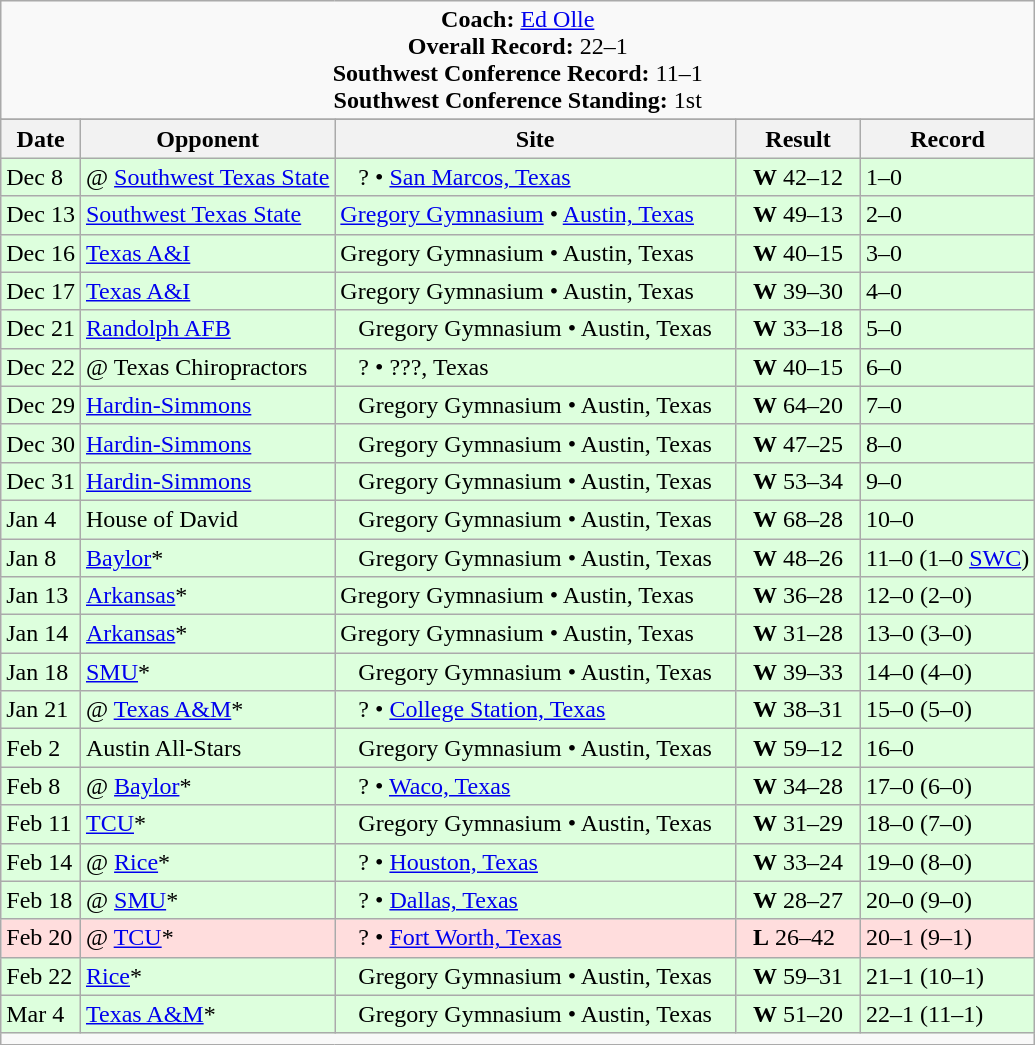<table class="wikitable">
<tr>
<td colspan=8 style="text-align: center;"><strong>Coach:</strong> <a href='#'>Ed Olle</a><br><strong>Overall Record:</strong> 22–1<br><strong>Southwest Conference Record:</strong> 11–1<br><strong>Southwest Conference Standing:</strong> 1st</td>
</tr>
<tr>
</tr>
<tr>
<th>Date</th>
<th>Opponent</th>
<th>Site</th>
<th>Result</th>
<th>Record</th>
</tr>
<tr style="background: #ddffdd;">
<td>Dec 8</td>
<td>@ <a href='#'>Southwest Texas State</a></td>
<td>   ? • <a href='#'>San Marcos, Texas</a>   </td>
<td>  <strong>W</strong> 42–12  </td>
<td>1–0</td>
</tr>
<tr style="background: #ddffdd;">
<td>Dec 13</td>
<td><a href='#'>Southwest Texas State</a></td>
<td><a href='#'>Gregory Gymnasium</a> • <a href='#'>Austin, Texas</a></td>
<td>  <strong>W</strong> 49–13  </td>
<td>2–0</td>
</tr>
<tr style="background: #ddffdd;">
<td>Dec 16</td>
<td><a href='#'>Texas A&I</a></td>
<td>Gregory Gymnasium • Austin, Texas</td>
<td>  <strong>W</strong> 40–15  </td>
<td>3–0</td>
</tr>
<tr style="background: #ddffdd;">
<td>Dec 17</td>
<td><a href='#'>Texas A&I</a></td>
<td>Gregory Gymnasium • Austin, Texas</td>
<td>  <strong>W</strong> 39–30  </td>
<td>4–0</td>
</tr>
<tr style="background: #ddffdd;">
<td>Dec 21</td>
<td><a href='#'>Randolph AFB</a></td>
<td>   Gregory Gymnasium • Austin, Texas   </td>
<td>  <strong>W</strong> 33–18  </td>
<td>5–0</td>
</tr>
<tr style="background: #ddffdd;">
<td>Dec 22</td>
<td>@ Texas Chiropractors</td>
<td>   ? • ???, Texas   </td>
<td>  <strong>W</strong> 40–15  </td>
<td>6–0</td>
</tr>
<tr style="background: #ddffdd;">
<td>Dec 29</td>
<td><a href='#'>Hardin-Simmons</a></td>
<td>   Gregory Gymnasium • Austin, Texas   </td>
<td>  <strong>W</strong> 64–20  </td>
<td>7–0</td>
</tr>
<tr style="background: #ddffdd;">
<td>Dec 30</td>
<td><a href='#'>Hardin-Simmons</a></td>
<td>   Gregory Gymnasium • Austin, Texas   </td>
<td>  <strong>W</strong> 47–25  </td>
<td>8–0</td>
</tr>
<tr style="background: #ddffdd;">
<td>Dec 31</td>
<td><a href='#'>Hardin-Simmons</a></td>
<td>   Gregory Gymnasium • Austin, Texas   </td>
<td>  <strong>W</strong> 53–34  </td>
<td>9–0</td>
</tr>
<tr style="background: #ddffdd;">
<td>Jan 4</td>
<td>House of David</td>
<td>   Gregory Gymnasium • Austin, Texas   </td>
<td>  <strong>W</strong> 68–28  </td>
<td>10–0</td>
</tr>
<tr style="background: #ddffdd;">
<td>Jan 8</td>
<td><a href='#'>Baylor</a>*</td>
<td>   Gregory Gymnasium • Austin, Texas   </td>
<td>  <strong>W</strong> 48–26  </td>
<td>11–0 (1–0 <a href='#'>SWC</a>)</td>
</tr>
<tr style="background: #ddffdd;">
<td>Jan 13</td>
<td><a href='#'>Arkansas</a>*</td>
<td>Gregory Gymnasium • Austin, Texas</td>
<td>  <strong>W</strong> 36–28  </td>
<td>12–0 (2–0)</td>
</tr>
<tr style="background: #ddffdd;">
<td>Jan 14</td>
<td><a href='#'>Arkansas</a>*</td>
<td>Gregory Gymnasium • Austin, Texas</td>
<td>  <strong>W</strong> 31–28  </td>
<td>13–0 (3–0)</td>
</tr>
<tr style="background: #ddffdd;">
<td>Jan 18</td>
<td><a href='#'>SMU</a>*</td>
<td>   Gregory Gymnasium • Austin, Texas   </td>
<td>  <strong>W</strong> 39–33  </td>
<td>14–0 (4–0)</td>
</tr>
<tr style="background: #ddffdd;">
<td>Jan 21</td>
<td>@ <a href='#'>Texas A&M</a>*</td>
<td>   ? • <a href='#'>College Station, Texas</a>   </td>
<td>  <strong>W</strong> 38–31  </td>
<td>15–0 (5–0)</td>
</tr>
<tr style="background: #ddffdd;">
<td>Feb 2</td>
<td>Austin All-Stars</td>
<td>   Gregory Gymnasium • Austin, Texas   </td>
<td>  <strong>W</strong> 59–12  </td>
<td>16–0</td>
</tr>
<tr style="background: #ddffdd;">
<td>Feb 8</td>
<td>@ <a href='#'>Baylor</a>*</td>
<td>   ? • <a href='#'>Waco, Texas</a>   </td>
<td>  <strong>W</strong> 34–28  </td>
<td>17–0 (6–0)</td>
</tr>
<tr style="background: #ddffdd;">
<td>Feb 11</td>
<td><a href='#'>TCU</a>*</td>
<td>   Gregory Gymnasium • Austin, Texas   </td>
<td>  <strong>W</strong> 31–29  </td>
<td>18–0 (7–0)</td>
</tr>
<tr style="background: #ddffdd;">
<td>Feb 14</td>
<td>@ <a href='#'>Rice</a>*</td>
<td>   ? • <a href='#'>Houston, Texas</a>   </td>
<td>  <strong>W</strong> 33–24  </td>
<td>19–0 (8–0)</td>
</tr>
<tr style="background: #ddffdd;">
<td>Feb 18</td>
<td>@ <a href='#'>SMU</a>*</td>
<td>   ? • <a href='#'>Dallas, Texas</a>   </td>
<td>  <strong>W</strong> 28–27  </td>
<td>20–0 (9–0)</td>
</tr>
<tr style="background: #ffdddd;">
<td>Feb 20</td>
<td>@ <a href='#'>TCU</a>*</td>
<td>   ? • <a href='#'>Fort Worth, Texas</a>   </td>
<td>  <strong>L</strong> 26–42  </td>
<td>20–1 (9–1)</td>
</tr>
<tr style="background: #ddffdd;">
<td>Feb 22</td>
<td><a href='#'>Rice</a>*</td>
<td>   Gregory Gymnasium • Austin, Texas   </td>
<td>  <strong>W</strong> 59–31  </td>
<td>21–1 (10–1)</td>
</tr>
<tr style="background: #ddffdd;">
<td>Mar 4</td>
<td><a href='#'>Texas A&M</a>*</td>
<td>   Gregory Gymnasium • Austin, Texas   </td>
<td>  <strong>W</strong> 51–20  </td>
<td>22–1 (11–1)</td>
</tr>
<tr>
<td colspan=8></td>
</tr>
</table>
